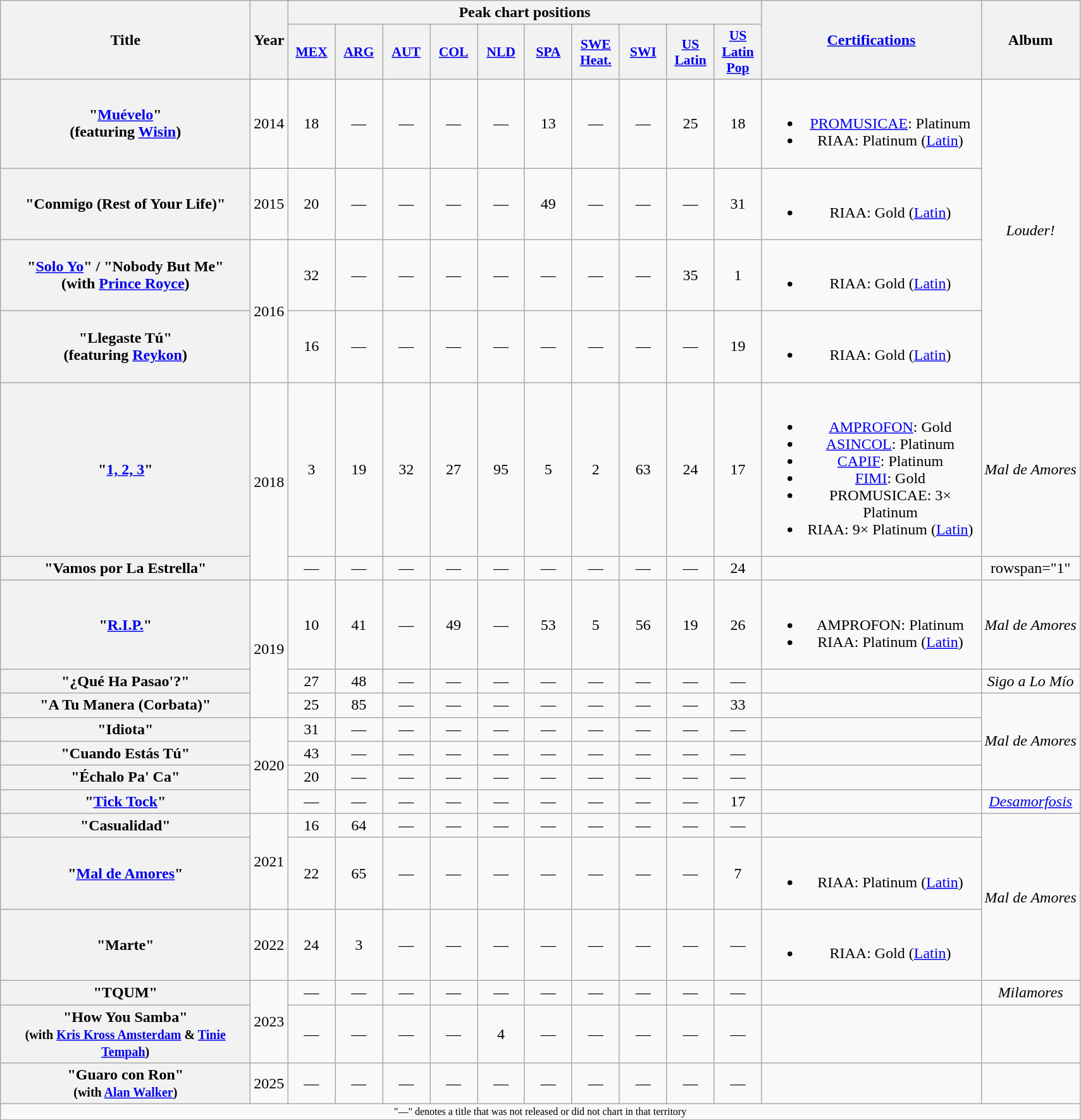<table class="wikitable plainrowheaders" style="text-align:center;">
<tr>
<th scope="col" rowspan="2" style="width:16em;">Title</th>
<th scope="col" rowspan="2">Year</th>
<th scope="col" colspan="10">Peak chart positions</th>
<th scope="col" rowspan="2" style="width:14em;"><a href='#'>Certifications</a></th>
<th scope="col" rowspan="2">Album</th>
</tr>
<tr>
<th scope="col" style="width:3em;font-size:90%;"><a href='#'>MEX</a><br></th>
<th scope="col" style="width:3em;font-size:90%;"><a href='#'>ARG</a><br></th>
<th scope="col" style="width:3em;font-size:90%;"><a href='#'>AUT</a><br></th>
<th scope="col" style="width:3em;font-size:90%;"><a href='#'>COL</a> <br></th>
<th scope="col" style="width:3em;font-size:90%;"><a href='#'>NLD</a><br></th>
<th scope="col" style="width:3em;font-size:90%;"><a href='#'>SPA</a><br></th>
<th scope="col" style="width:3em;font-size:90%;"><a href='#'>SWE<br>Heat.</a><br></th>
<th scope="col" style="width:3em;font-size:90%;"><a href='#'>SWI</a><br></th>
<th scope="col" style="width:3em;font-size:90%;"><a href='#'>US<br>Latin</a><br></th>
<th scope="col" style="width:3em;font-size:90%;"><a href='#'>US<br>Latin<br>Pop</a><br></th>
</tr>
<tr>
<th scope="row">"<a href='#'>Muévelo</a>" <br><span>(featuring <a href='#'>Wisin</a>)</span></th>
<td>2014</td>
<td>18</td>
<td>—</td>
<td>—</td>
<td>—</td>
<td>—</td>
<td>13</td>
<td>—</td>
<td>—</td>
<td>25</td>
<td>18</td>
<td><br><ul><li><a href='#'>PROMUSICAE</a>: Platinum</li><li>RIAA: Platinum (<a href='#'>Latin</a>)</li></ul></td>
<td rowspan="4"><em>Louder!</em></td>
</tr>
<tr>
<th scope="row">"Conmigo (Rest of Your Life)"</th>
<td>2015</td>
<td>20</td>
<td>—</td>
<td>—</td>
<td>—</td>
<td>—</td>
<td>49</td>
<td>—</td>
<td>—</td>
<td>—</td>
<td>31</td>
<td><br><ul><li>RIAA: Gold (<a href='#'>Latin</a>)</li></ul></td>
</tr>
<tr>
<th scope="row">"<a href='#'>Solo Yo</a>" / "Nobody But Me" <br><span>(with <a href='#'>Prince Royce</a>)</span></th>
<td rowspan="2">2016</td>
<td>32</td>
<td>—</td>
<td>—</td>
<td>—</td>
<td>—</td>
<td>—</td>
<td>—</td>
<td>—</td>
<td>35</td>
<td>1</td>
<td><br><ul><li>RIAA: Gold (<a href='#'>Latin</a>)</li></ul></td>
</tr>
<tr>
<th scope="row">"Llegaste Tú" <br><span>(featuring <a href='#'>Reykon</a>)</span></th>
<td>16</td>
<td>—</td>
<td>—</td>
<td>—</td>
<td>—</td>
<td>—</td>
<td>—</td>
<td>—</td>
<td>—</td>
<td>19</td>
<td><br><ul><li>RIAA: Gold (<a href='#'>Latin</a>)</li></ul></td>
</tr>
<tr>
<th scope="row">"<a href='#'>1, 2, 3</a>"<br></th>
<td rowspan="2">2018</td>
<td>3</td>
<td>19</td>
<td>32</td>
<td>27</td>
<td>95</td>
<td>5</td>
<td>2</td>
<td>63</td>
<td>24</td>
<td>17</td>
<td><br><ul><li><a href='#'>AMPROFON</a>: Gold</li><li><a href='#'>ASINCOL</a>: Platinum</li><li><a href='#'>CAPIF</a>: Platinum</li><li><a href='#'>FIMI</a>: Gold</li><li>PROMUSICAE: 3× Platinum</li><li>RIAA: 9× Platinum (<a href='#'>Latin</a>)</li></ul></td>
<td rowspan="1"><em>Mal de Amores</em></td>
</tr>
<tr>
<th scope="row">"Vamos por La Estrella"<br></th>
<td>—</td>
<td>—</td>
<td>—</td>
<td>—</td>
<td>—</td>
<td>—</td>
<td>—</td>
<td>—</td>
<td>—</td>
<td>24</td>
<td></td>
<td>rowspan="1" </td>
</tr>
<tr>
<th scope="row">"<a href='#'>R.I.P.</a>"<br></th>
<td rowspan="3">2019</td>
<td>10</td>
<td>41</td>
<td>—</td>
<td>49</td>
<td>—</td>
<td>53</td>
<td>5</td>
<td>56</td>
<td>19</td>
<td>26</td>
<td><br><ul><li>AMPROFON: Platinum</li><li>RIAA: Platinum (<a href='#'>Latin</a>)</li></ul></td>
<td rowspan="1"><em>Mal de Amores</em></td>
</tr>
<tr>
<th scope="row">"¿Qué Ha Pasao'?"<br></th>
<td>27</td>
<td>48</td>
<td>—</td>
<td>—</td>
<td>—</td>
<td>—</td>
<td>—</td>
<td>—</td>
<td>—</td>
<td>—</td>
<td></td>
<td><em>Sigo a Lo Mío</em></td>
</tr>
<tr>
<th scope="row">"A Tu Manera (Corbata)"<br></th>
<td>25</td>
<td>85</td>
<td>—</td>
<td>—</td>
<td>—</td>
<td>—</td>
<td>—</td>
<td>—</td>
<td>—</td>
<td>33</td>
<td></td>
<td rowspan="4"><em>Mal de Amores</em></td>
</tr>
<tr>
<th scope="row">"Idiota"</th>
<td rowspan="4">2020</td>
<td>31</td>
<td>—</td>
<td>—</td>
<td>—</td>
<td>—</td>
<td>—</td>
<td>—</td>
<td>—</td>
<td>—</td>
<td>—</td>
<td></td>
</tr>
<tr>
<th scope="row">"Cuando Estás Tú" <br></th>
<td>43</td>
<td>—</td>
<td>—</td>
<td>—</td>
<td>—</td>
<td>—</td>
<td>—</td>
<td>—</td>
<td>—</td>
<td>—</td>
<td></td>
</tr>
<tr>
<th scope="row">"Échalo Pa' Ca" <br></th>
<td>20</td>
<td>—</td>
<td>—</td>
<td>—</td>
<td>—</td>
<td>—</td>
<td>—</td>
<td>—</td>
<td>—</td>
<td>—</td>
<td></td>
</tr>
<tr>
<th scope="row">"<a href='#'>Tick Tock</a>"<br></th>
<td>—</td>
<td>—</td>
<td>—</td>
<td>—</td>
<td>—</td>
<td>—</td>
<td>—</td>
<td>—</td>
<td>—</td>
<td>17</td>
<td></td>
<td><em><a href='#'>Desamorfosis</a></em></td>
</tr>
<tr>
<th scope="row">"Casualidad"<br></th>
<td rowspan="2">2021</td>
<td>16</td>
<td>64</td>
<td>—</td>
<td>—</td>
<td>—</td>
<td>—</td>
<td>—</td>
<td>—</td>
<td>—</td>
<td>—</td>
<td></td>
<td rowspan="3"><em>Mal de Amores</em></td>
</tr>
<tr>
<th scope="row">"<a href='#'>Mal de Amores</a>"<br></th>
<td>22</td>
<td>65</td>
<td>—</td>
<td>—</td>
<td>—</td>
<td>—</td>
<td>—</td>
<td>—</td>
<td>—</td>
<td>7</td>
<td><br><ul><li>RIAA: Platinum (<a href='#'>Latin</a>)</li></ul></td>
</tr>
<tr>
<th scope="row">"Marte"<br></th>
<td>2022</td>
<td>24</td>
<td>3</td>
<td>—</td>
<td>—</td>
<td>—</td>
<td>—</td>
<td>—</td>
<td>—</td>
<td>—</td>
<td>—</td>
<td><br><ul><li>RIAA: Gold (<a href='#'>Latin</a>)</li></ul></td>
</tr>
<tr>
<th scope="row">"TQUM"<br></th>
<td rowspan="2">2023</td>
<td>—</td>
<td>—</td>
<td>—</td>
<td>—</td>
<td>—</td>
<td>—</td>
<td>—</td>
<td>—</td>
<td>—</td>
<td>—</td>
<td></td>
<td><em>Milamores</em></td>
</tr>
<tr>
<th scope="row">"How You Samba"<br><small>(with <a href='#'>Kris Kross Amsterdam</a> & <a href='#'>Tinie Tempah</a>)</small></th>
<td>—</td>
<td>—</td>
<td>—</td>
<td>—</td>
<td>4</td>
<td>—</td>
<td>—</td>
<td>—</td>
<td>—</td>
<td>—</td>
<td></td>
<td></td>
</tr>
<tr>
<th scope="row">"Guaro con Ron"<br><small>(with <a href='#'>Alan Walker</a>)</small></th>
<td>2025</td>
<td>—</td>
<td>—</td>
<td>—</td>
<td>—</td>
<td>—</td>
<td>—</td>
<td>—</td>
<td>—</td>
<td>—</td>
<td>—</td>
<td></td>
<td></td>
</tr>
<tr>
<td colspan="14" style="text-align:center; font-size:8pt;">"—" denotes a title that was not released or did not chart in that territory</td>
</tr>
</table>
